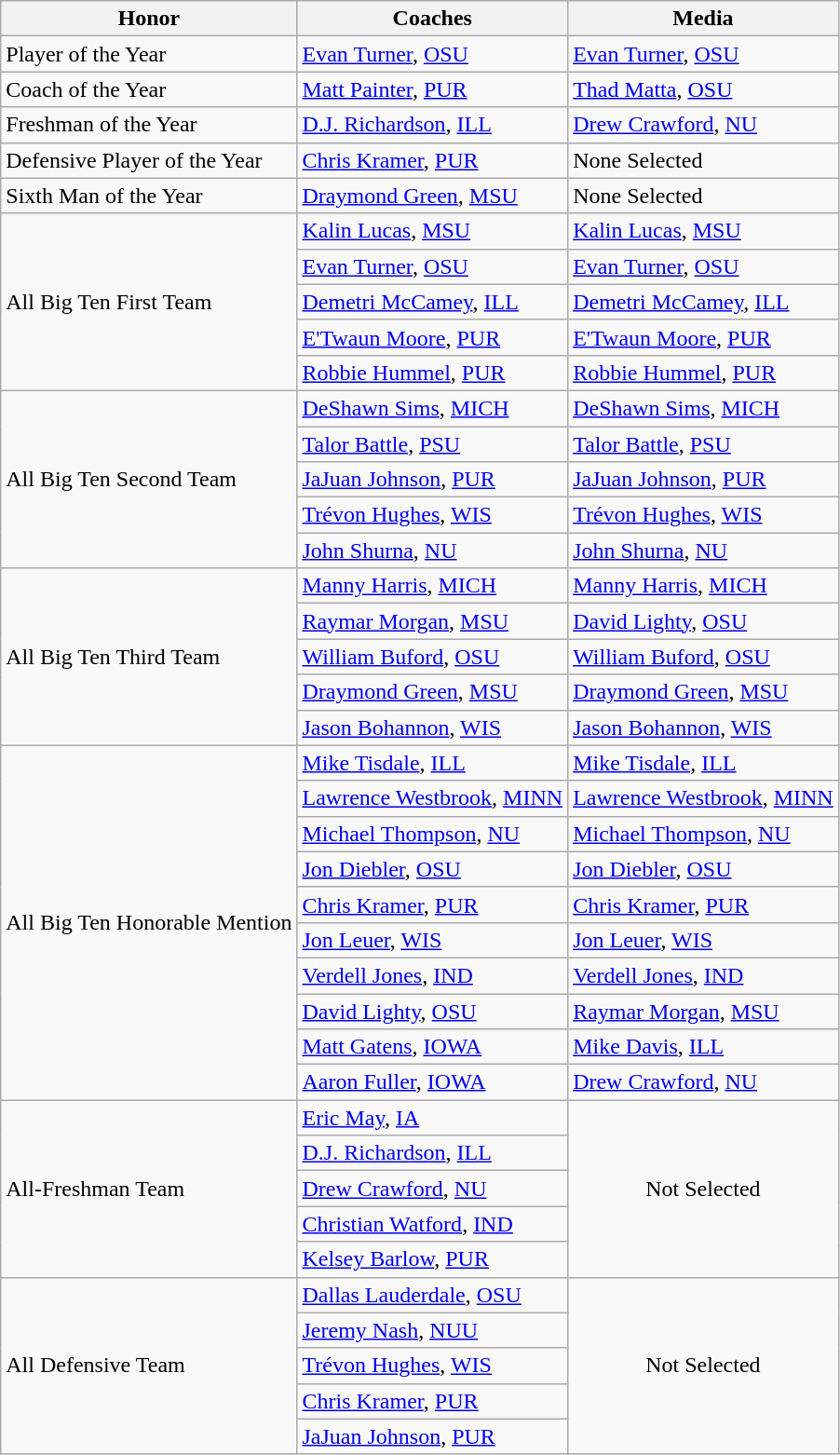<table class="wikitable" border="1">
<tr>
<th>Honor</th>
<th>Coaches</th>
<th>Media</th>
</tr>
<tr>
<td>Player of the Year</td>
<td><a href='#'>Evan Turner</a>, <a href='#'>OSU</a></td>
<td><a href='#'>Evan Turner</a>, <a href='#'>OSU</a></td>
</tr>
<tr>
<td>Coach of the Year</td>
<td><a href='#'>Matt Painter</a>, <a href='#'>PUR</a></td>
<td><a href='#'>Thad Matta</a>, <a href='#'>OSU</a></td>
</tr>
<tr>
<td>Freshman of the Year</td>
<td><a href='#'>D.J. Richardson</a>, <a href='#'>ILL</a></td>
<td><a href='#'>Drew Crawford</a>, <a href='#'>NU</a></td>
</tr>
<tr>
<td>Defensive Player of the Year</td>
<td><a href='#'>Chris Kramer</a>, <a href='#'>PUR</a></td>
<td>None Selected</td>
</tr>
<tr>
<td>Sixth Man of the Year</td>
<td><a href='#'>Draymond Green</a>, <a href='#'>MSU</a></td>
<td>None Selected</td>
</tr>
<tr>
<td rowspan=5 valign=middle>All Big Ten First Team</td>
<td><a href='#'>Kalin Lucas</a>, <a href='#'>MSU</a></td>
<td><a href='#'>Kalin Lucas</a>, <a href='#'>MSU</a></td>
</tr>
<tr>
<td><a href='#'>Evan Turner</a>, <a href='#'>OSU</a></td>
<td><a href='#'>Evan Turner</a>, <a href='#'>OSU</a></td>
</tr>
<tr>
<td><a href='#'>Demetri McCamey</a>, <a href='#'>ILL</a></td>
<td><a href='#'>Demetri McCamey</a>, <a href='#'>ILL</a></td>
</tr>
<tr>
<td><a href='#'>E'Twaun Moore</a>, <a href='#'>PUR</a></td>
<td><a href='#'>E'Twaun Moore</a>, <a href='#'>PUR</a></td>
</tr>
<tr>
<td><a href='#'>Robbie Hummel</a>, <a href='#'>PUR</a></td>
<td><a href='#'>Robbie Hummel</a>, <a href='#'>PUR</a></td>
</tr>
<tr>
<td rowspan=5 valign=middle>All Big Ten Second Team</td>
<td><a href='#'>DeShawn Sims</a>, <a href='#'>MICH</a></td>
<td><a href='#'>DeShawn Sims</a>, <a href='#'>MICH</a></td>
</tr>
<tr>
<td><a href='#'>Talor Battle</a>, <a href='#'>PSU</a></td>
<td><a href='#'>Talor Battle</a>, <a href='#'>PSU</a></td>
</tr>
<tr>
<td><a href='#'>JaJuan Johnson</a>, <a href='#'>PUR</a></td>
<td><a href='#'>JaJuan Johnson</a>, <a href='#'>PUR</a></td>
</tr>
<tr>
<td><a href='#'>Trévon Hughes</a>, <a href='#'>WIS</a></td>
<td><a href='#'>Trévon Hughes</a>, <a href='#'>WIS</a></td>
</tr>
<tr>
<td><a href='#'>John Shurna</a>, <a href='#'>NU</a></td>
<td><a href='#'>John Shurna</a>, <a href='#'>NU</a></td>
</tr>
<tr>
<td rowspan=5 valign=middle>All Big Ten Third Team</td>
<td><a href='#'>Manny Harris</a>, <a href='#'>MICH</a></td>
<td><a href='#'>Manny Harris</a>, <a href='#'>MICH</a></td>
</tr>
<tr>
<td><a href='#'>Raymar Morgan</a>, <a href='#'>MSU</a></td>
<td><a href='#'>David Lighty</a>, <a href='#'>OSU</a></td>
</tr>
<tr>
<td><a href='#'>William Buford</a>, <a href='#'>OSU</a></td>
<td><a href='#'>William Buford</a>, <a href='#'>OSU</a></td>
</tr>
<tr>
<td><a href='#'>Draymond Green</a>, <a href='#'>MSU</a></td>
<td><a href='#'>Draymond Green</a>, <a href='#'>MSU</a></td>
</tr>
<tr>
<td><a href='#'>Jason Bohannon</a>, <a href='#'>WIS</a></td>
<td><a href='#'>Jason Bohannon</a>, <a href='#'>WIS</a></td>
</tr>
<tr>
<td rowspan=10 valign=middle>All Big Ten Honorable Mention</td>
<td><a href='#'>Mike Tisdale</a>, <a href='#'>ILL</a></td>
<td><a href='#'>Mike Tisdale</a>, <a href='#'>ILL</a></td>
</tr>
<tr>
<td><a href='#'>Lawrence Westbrook</a>, <a href='#'>MINN</a></td>
<td><a href='#'>Lawrence Westbrook</a>, <a href='#'>MINN</a></td>
</tr>
<tr>
<td><a href='#'>Michael Thompson</a>, <a href='#'>NU</a></td>
<td><a href='#'>Michael Thompson</a>, <a href='#'>NU</a></td>
</tr>
<tr>
<td><a href='#'>Jon Diebler</a>, <a href='#'>OSU</a></td>
<td><a href='#'>Jon Diebler</a>, <a href='#'>OSU</a></td>
</tr>
<tr>
<td><a href='#'>Chris Kramer</a>, <a href='#'>PUR</a></td>
<td><a href='#'>Chris Kramer</a>, <a href='#'>PUR</a></td>
</tr>
<tr>
<td><a href='#'>Jon Leuer</a>, <a href='#'>WIS</a></td>
<td><a href='#'>Jon Leuer</a>, <a href='#'>WIS</a></td>
</tr>
<tr>
<td><a href='#'>Verdell Jones</a>, <a href='#'>IND</a></td>
<td><a href='#'>Verdell Jones</a>, <a href='#'>IND</a></td>
</tr>
<tr>
<td><a href='#'>David Lighty</a>, <a href='#'>OSU</a></td>
<td><a href='#'>Raymar Morgan</a>, <a href='#'>MSU</a></td>
</tr>
<tr>
<td><a href='#'>Matt Gatens</a>, <a href='#'>IOWA</a></td>
<td><a href='#'>Mike Davis</a>, <a href='#'>ILL</a></td>
</tr>
<tr>
<td><a href='#'>Aaron Fuller</a>, <a href='#'>IOWA</a></td>
<td><a href='#'>Drew Crawford</a>, <a href='#'>NU</a></td>
</tr>
<tr>
<td rowspan=5 valign=middle>All-Freshman Team</td>
<td><a href='#'>Eric May</a>, <a href='#'>IA</a></td>
<td rowspan=5 colspan=1 align=center>Not Selected</td>
</tr>
<tr>
<td><a href='#'>D.J. Richardson</a>, <a href='#'>ILL</a></td>
</tr>
<tr>
<td><a href='#'>Drew Crawford</a>, <a href='#'>NU</a></td>
</tr>
<tr>
<td><a href='#'>Christian Watford</a>, <a href='#'>IND</a></td>
</tr>
<tr>
<td><a href='#'>Kelsey Barlow</a>, <a href='#'>PUR</a></td>
</tr>
<tr>
<td rowspan=5 valign=middle>All Defensive Team</td>
<td><a href='#'>Dallas Lauderdale</a>, <a href='#'>OSU</a></td>
<td rowspan=5 colspan=1 align=center>Not Selected</td>
</tr>
<tr>
<td><a href='#'>Jeremy Nash</a>, <a href='#'>NUU</a></td>
</tr>
<tr>
<td><a href='#'>Trévon Hughes</a>, <a href='#'>WIS</a></td>
</tr>
<tr>
<td><a href='#'>Chris Kramer</a>, <a href='#'>PUR</a></td>
</tr>
<tr>
<td><a href='#'>JaJuan Johnson</a>, <a href='#'>PUR</a></td>
</tr>
</table>
